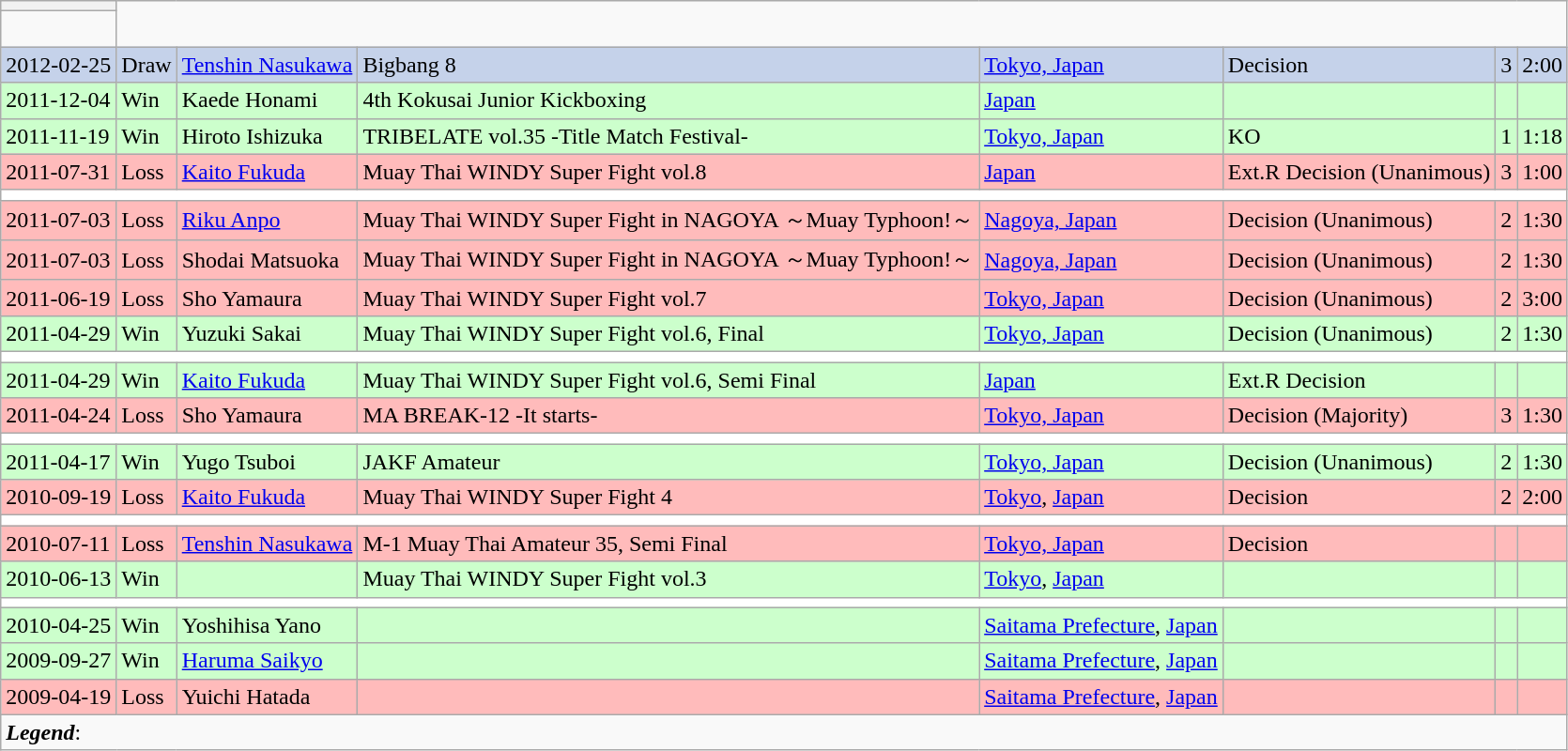<table class="wikitable mw-collapsible mw-collapsed">
<tr>
<th></th>
</tr>
<tr>
<td><br></td>
</tr>
<tr style="background:#c5d2ea;">
<td>2012-02-25</td>
<td>Draw</td>
<td align="left"> <a href='#'>Tenshin Nasukawa</a></td>
<td>Bigbang 8</td>
<td><a href='#'>Tokyo, Japan</a></td>
<td>Decision</td>
<td>3</td>
<td>2:00</td>
</tr>
<tr style="background:#cfc;">
<td>2011-12-04</td>
<td>Win</td>
<td align=left> Kaede Honami</td>
<td>4th Kokusai Junior Kickboxing</td>
<td><a href='#'>Japan</a></td>
<td></td>
<td></td>
<td></td>
</tr>
<tr style="background:#cfc;">
<td>2011-11-19</td>
<td>Win</td>
<td align=left> Hiroto Ishizuka</td>
<td>TRIBELATE vol.35 -Title Match Festival-</td>
<td><a href='#'>Tokyo, Japan</a></td>
<td>KO</td>
<td>1</td>
<td>1:18</td>
</tr>
<tr style="background:#FFBBBB;">
<td>2011-07-31</td>
<td>Loss</td>
<td align=left> <a href='#'>Kaito Fukuda</a></td>
<td>Muay Thai WINDY Super Fight vol.8</td>
<td><a href='#'>Japan</a></td>
<td>Ext.R Decision (Unanimous)</td>
<td>3</td>
<td>1:00</td>
</tr>
<tr>
<th style=background:white colspan=9></th>
</tr>
<tr style="background:#FFBBBB;">
<td>2011-07-03</td>
<td>Loss</td>
<td align=left> <a href='#'>Riku Anpo</a></td>
<td>Muay Thai WINDY Super Fight in NAGOYA ～Muay Typhoon!～</td>
<td><a href='#'>Nagoya, Japan</a></td>
<td>Decision (Unanimous)</td>
<td>2</td>
<td>1:30</td>
</tr>
<tr style="background:#FFBBBB;">
<td>2011-07-03</td>
<td>Loss</td>
<td align=left> Shodai Matsuoka</td>
<td>Muay Thai WINDY Super Fight in NAGOYA ～Muay Typhoon!～</td>
<td><a href='#'>Nagoya, Japan</a></td>
<td>Decision (Unanimous)</td>
<td>2</td>
<td>1:30</td>
</tr>
<tr style="background:#FFBBBB;">
<td>2011-06-19</td>
<td>Loss</td>
<td align=left> Sho Yamaura</td>
<td>Muay Thai WINDY Super Fight vol.7</td>
<td><a href='#'>Tokyo, Japan</a></td>
<td>Decision (Unanimous)</td>
<td>2</td>
<td>3:00</td>
</tr>
<tr style="background:#cfc;">
<td>2011-04-29</td>
<td>Win</td>
<td align=left> Yuzuki Sakai</td>
<td>Muay Thai WINDY Super Fight vol.6, Final</td>
<td><a href='#'>Tokyo, Japan</a></td>
<td>Decision (Unanimous)</td>
<td>2</td>
<td>1:30</td>
</tr>
<tr>
<th style=background:white colspan=9></th>
</tr>
<tr style="background:#cfc;">
<td>2011-04-29</td>
<td>Win</td>
<td align=left> <a href='#'>Kaito Fukuda</a></td>
<td>Muay Thai WINDY Super Fight vol.6, Semi Final</td>
<td><a href='#'>Japan</a></td>
<td>Ext.R Decision</td>
<td></td>
<td></td>
</tr>
<tr style="background:#FFBBBB;">
<td>2011-04-24</td>
<td>Loss</td>
<td align=left> Sho Yamaura</td>
<td>MA BREAK-12 -It starts-</td>
<td><a href='#'>Tokyo, Japan</a></td>
<td>Decision (Majority)</td>
<td>3</td>
<td>1:30</td>
</tr>
<tr>
<th style=background:white colspan=9></th>
</tr>
<tr style="background:#cfc;">
<td>2011-04-17</td>
<td>Win</td>
<td align=left> Yugo Tsuboi</td>
<td>JAKF Amateur</td>
<td><a href='#'>Tokyo, Japan</a></td>
<td>Decision (Unanimous)</td>
<td>2</td>
<td>1:30</td>
</tr>
<tr style="background:#fbb;">
<td>2010-09-19</td>
<td>Loss</td>
<td align=left> <a href='#'>Kaito Fukuda</a></td>
<td>Muay Thai WINDY Super Fight 4</td>
<td><a href='#'>Tokyo</a>, <a href='#'>Japan</a></td>
<td>Decision</td>
<td>2</td>
<td>2:00</td>
</tr>
<tr>
<th style=background:white colspan=9></th>
</tr>
<tr style="background:#fbb;">
<td>2010-07-11</td>
<td>Loss</td>
<td align="left"> <a href='#'>Tenshin Nasukawa</a></td>
<td>M-1 Muay Thai Amateur 35, Semi Final</td>
<td><a href='#'>Tokyo, Japan</a></td>
<td>Decision</td>
<td></td>
<td></td>
</tr>
<tr style="background:#cfc;">
<td>2010-06-13</td>
<td>Win</td>
<td align=left></td>
<td>Muay Thai WINDY Super Fight vol.3</td>
<td><a href='#'>Tokyo</a>, <a href='#'>Japan</a></td>
<td></td>
<td></td>
<td></td>
</tr>
<tr>
<th style=background:white colspan=9></th>
</tr>
<tr style="background:#cfc;">
<td>2010-04-25</td>
<td>Win</td>
<td align=left> Yoshihisa Yano</td>
<td></td>
<td><a href='#'>Saitama Prefecture</a>, <a href='#'>Japan</a></td>
<td></td>
<td></td>
<td></td>
</tr>
<tr style="background:#cfc;">
<td>2009-09-27</td>
<td>Win</td>
<td align=left> <a href='#'>Haruma Saikyo</a></td>
<td></td>
<td><a href='#'>Saitama Prefecture</a>, <a href='#'>Japan</a></td>
<td></td>
<td></td>
<td></td>
</tr>
<tr style="background:#FFBBBB;">
<td>2009-04-19</td>
<td>Loss</td>
<td align=left> Yuichi Hatada</td>
<td></td>
<td><a href='#'>Saitama Prefecture</a>, <a href='#'>Japan</a></td>
<td></td>
<td></td>
<td></td>
</tr>
<tr>
<td colspan=9><strong><em>Legend</em></strong>:    <br></td>
</tr>
</table>
